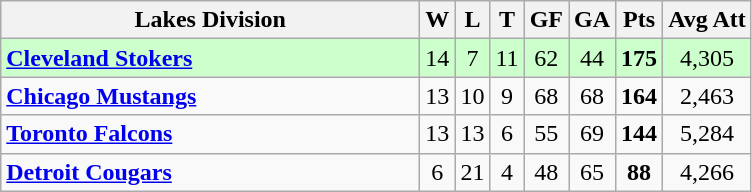<table class="wikitable" style="text-align:center">
<tr>
<th style="width:17em">Lakes Division</th>
<th>W</th>
<th>L</th>
<th>T</th>
<th>GF</th>
<th>GA</th>
<th>Pts</th>
<th>Avg Att</th>
</tr>
<tr style="text-align:center; background:#ccffcc;">
<td align=left><strong><a href='#'>Cleveland Stokers</a></strong></td>
<td>14</td>
<td>7</td>
<td>11</td>
<td>62</td>
<td>44</td>
<td><strong>175</strong></td>
<td>4,305</td>
</tr>
<tr align=center>
<td align=left><strong><a href='#'>Chicago Mustangs</a></strong></td>
<td>13</td>
<td>10</td>
<td>9</td>
<td>68</td>
<td>68</td>
<td><strong>164</strong></td>
<td>2,463</td>
</tr>
<tr align=center>
<td align=left><strong><a href='#'>Toronto Falcons</a></strong></td>
<td>13</td>
<td>13</td>
<td>6</td>
<td>55</td>
<td>69</td>
<td><strong>144</strong></td>
<td>5,284</td>
</tr>
<tr align=center>
<td align=left><strong><a href='#'>Detroit Cougars</a></strong></td>
<td>6</td>
<td>21</td>
<td>4</td>
<td>48</td>
<td>65</td>
<td><strong>88</strong></td>
<td>4,266</td>
</tr>
</table>
